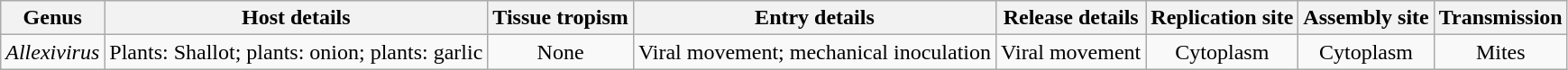<table class="wikitable sortable" style="text-align:center">
<tr>
<th>Genus</th>
<th>Host details</th>
<th>Tissue tropism</th>
<th>Entry details</th>
<th>Release details</th>
<th>Replication site</th>
<th>Assembly site</th>
<th>Transmission</th>
</tr>
<tr>
<td><em>Allexivirus</em></td>
<td>Plants: Shallot; plants: onion; plants: garlic</td>
<td>None</td>
<td>Viral movement; mechanical inoculation</td>
<td>Viral movement</td>
<td>Cytoplasm</td>
<td>Cytoplasm</td>
<td>Mites</td>
</tr>
</table>
